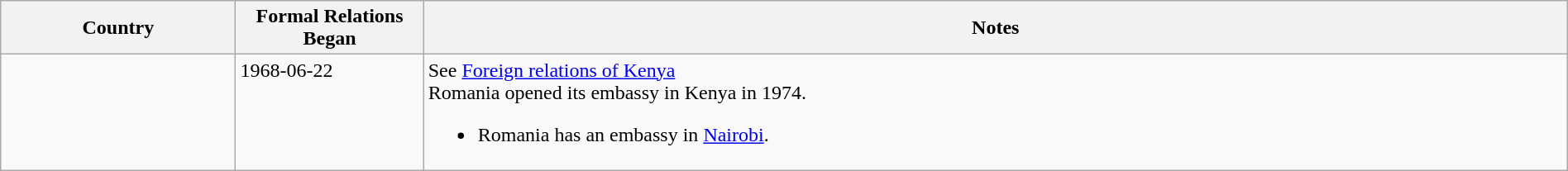<table class="wikitable sortable" style="width:100%; margin:auto;">
<tr>
<th style="width:15%;">Country</th>
<th style="width:12%;">Formal Relations Began</th>
<th>Notes</th>
</tr>
<tr valign="top">
<td></td>
<td>1968-06-22</td>
<td>See <a href='#'>Foreign relations of Kenya</a><br>Romania opened its embassy in Kenya in 1974.<ul><li>Romania has an embassy in <a href='#'>Nairobi</a>.</li></ul></td>
</tr>
</table>
